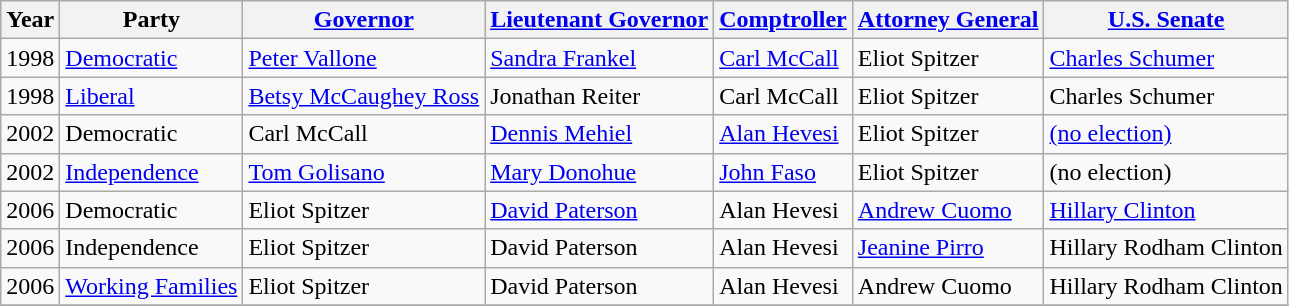<table class="wikitable" style="text-align:left">
<tr>
<th>Year</th>
<th>Party</th>
<th><a href='#'>Governor</a></th>
<th><a href='#'>Lieutenant Governor</a></th>
<th><a href='#'>Comptroller</a></th>
<th><a href='#'>Attorney General</a></th>
<th><a href='#'>U.S. Senate</a></th>
</tr>
<tr>
<td>1998</td>
<td><a href='#'>Democratic</a></td>
<td><a href='#'>Peter Vallone</a></td>
<td><a href='#'>Sandra Frankel</a></td>
<td><a href='#'>Carl McCall</a></td>
<td>Eliot Spitzer</td>
<td><a href='#'>Charles Schumer</a></td>
</tr>
<tr>
<td>1998</td>
<td><a href='#'>Liberal</a></td>
<td><a href='#'>Betsy McCaughey Ross</a></td>
<td>Jonathan Reiter</td>
<td>Carl McCall</td>
<td>Eliot Spitzer</td>
<td>Charles Schumer</td>
</tr>
<tr>
<td>2002</td>
<td>Democratic</td>
<td>Carl McCall</td>
<td><a href='#'>Dennis Mehiel</a></td>
<td><a href='#'>Alan Hevesi</a></td>
<td>Eliot Spitzer</td>
<td><a href='#'>(no election)</a></td>
</tr>
<tr>
<td>2002</td>
<td><a href='#'>Independence</a></td>
<td><a href='#'>Tom Golisano</a></td>
<td><a href='#'>Mary Donohue</a></td>
<td><a href='#'>John Faso</a></td>
<td>Eliot Spitzer</td>
<td>(no election)</td>
</tr>
<tr>
<td>2006</td>
<td>Democratic</td>
<td>Eliot Spitzer</td>
<td><a href='#'>David Paterson</a></td>
<td>Alan Hevesi</td>
<td><a href='#'>Andrew Cuomo</a></td>
<td><a href='#'>Hillary Clinton</a></td>
</tr>
<tr>
<td>2006</td>
<td>Independence</td>
<td>Eliot Spitzer</td>
<td>David Paterson</td>
<td>Alan Hevesi</td>
<td><a href='#'>Jeanine Pirro</a></td>
<td>Hillary Rodham Clinton</td>
</tr>
<tr>
<td>2006</td>
<td><a href='#'>Working Families</a></td>
<td>Eliot Spitzer</td>
<td>David Paterson</td>
<td>Alan Hevesi</td>
<td>Andrew Cuomo</td>
<td>Hillary Rodham Clinton</td>
</tr>
<tr>
</tr>
</table>
